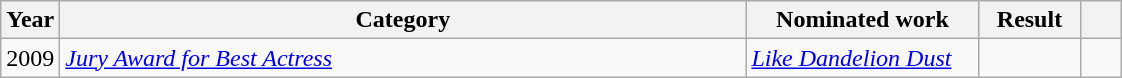<table class="wikitable">
<tr>
<th>Year</th>
<th width="450">Category</th>
<th width="148">Nominated work</th>
<th width="60">Result</th>
<th width="20" class="unsortable"></th>
</tr>
<tr>
<td>2009</td>
<td><em><a href='#'>Jury Award for Best Actress</a></em></td>
<td><em><a href='#'>Like Dandelion Dust</a></em></td>
<td></td>
<td></td>
</tr>
</table>
